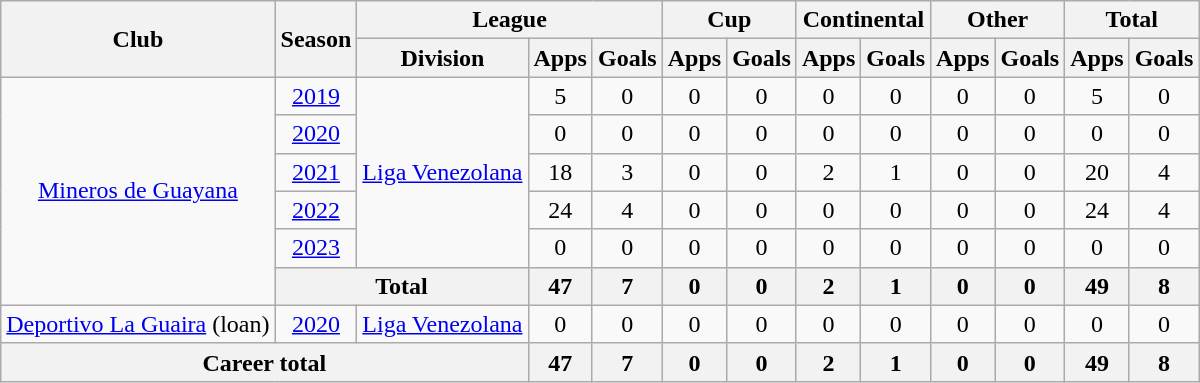<table class="wikitable" style="text-align:center">
<tr>
<th rowspan="2">Club</th>
<th rowspan="2">Season</th>
<th colspan="3">League</th>
<th colspan="2">Cup</th>
<th colspan="2">Continental</th>
<th colspan="2">Other</th>
<th colspan="2">Total</th>
</tr>
<tr>
<th>Division</th>
<th>Apps</th>
<th>Goals</th>
<th>Apps</th>
<th>Goals</th>
<th>Apps</th>
<th>Goals</th>
<th>Apps</th>
<th>Goals</th>
<th>Apps</th>
<th>Goals</th>
</tr>
<tr>
<td rowspan="6"><a href='#'>Mineros de Guayana</a></td>
<td><a href='#'>2019</a></td>
<td rowspan="5"><a href='#'>Liga Venezolana</a></td>
<td>5</td>
<td>0</td>
<td>0</td>
<td>0</td>
<td>0</td>
<td>0</td>
<td>0</td>
<td>0</td>
<td>5</td>
<td>0</td>
</tr>
<tr>
<td><a href='#'>2020</a></td>
<td>0</td>
<td>0</td>
<td>0</td>
<td>0</td>
<td>0</td>
<td>0</td>
<td>0</td>
<td>0</td>
<td>0</td>
<td>0</td>
</tr>
<tr>
<td><a href='#'>2021</a></td>
<td>18</td>
<td>3</td>
<td>0</td>
<td>0</td>
<td>2</td>
<td>1</td>
<td>0</td>
<td>0</td>
<td>20</td>
<td>4</td>
</tr>
<tr>
<td><a href='#'>2022</a></td>
<td>24</td>
<td>4</td>
<td>0</td>
<td>0</td>
<td>0</td>
<td>0</td>
<td>0</td>
<td>0</td>
<td>24</td>
<td>4</td>
</tr>
<tr>
<td><a href='#'>2023</a></td>
<td>0</td>
<td>0</td>
<td>0</td>
<td>0</td>
<td>0</td>
<td>0</td>
<td>0</td>
<td>0</td>
<td>0</td>
<td>0</td>
</tr>
<tr>
<th colspan="2">Total</th>
<th>47</th>
<th>7</th>
<th>0</th>
<th>0</th>
<th>2</th>
<th>1</th>
<th>0</th>
<th>0</th>
<th>49</th>
<th>8</th>
</tr>
<tr>
<td><a href='#'>Deportivo La Guaira</a> (loan)</td>
<td><a href='#'>2020</a></td>
<td><a href='#'>Liga Venezolana</a></td>
<td>0</td>
<td>0</td>
<td>0</td>
<td>0</td>
<td>0</td>
<td>0</td>
<td>0</td>
<td>0</td>
<td>0</td>
<td>0</td>
</tr>
<tr>
<th colspan="3">Career total</th>
<th>47</th>
<th>7</th>
<th>0</th>
<th>0</th>
<th>2</th>
<th>1</th>
<th>0</th>
<th>0</th>
<th>49</th>
<th>8</th>
</tr>
</table>
